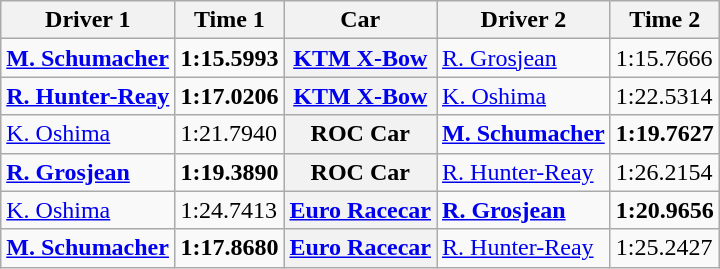<table class="wikitable">
<tr>
<th>Driver 1</th>
<th>Time 1</th>
<th>Car</th>
<th>Driver 2</th>
<th>Time 2</th>
</tr>
<tr>
<td><strong> <a href='#'>M. Schumacher</a></strong></td>
<td><strong>1:15.5993</strong></td>
<th><a href='#'>KTM X-Bow</a></th>
<td> <a href='#'>R. Grosjean</a></td>
<td>1:15.7666</td>
</tr>
<tr>
<td><strong> <a href='#'>R. Hunter-Reay</a></strong></td>
<td><strong>1:17.0206</strong></td>
<th><a href='#'>KTM X-Bow</a></th>
<td> <a href='#'>K. Oshima</a></td>
<td>1:22.5314 </td>
</tr>
<tr>
<td> <a href='#'>K. Oshima</a></td>
<td>1:21.7940</td>
<th>ROC Car</th>
<td><strong> <a href='#'>M. Schumacher</a></strong></td>
<td><strong>1:19.7627</strong></td>
</tr>
<tr>
<td><strong> <a href='#'>R. Grosjean</a></strong></td>
<td><strong>1:19.3890</strong></td>
<th>ROC Car</th>
<td> <a href='#'>R. Hunter-Reay</a></td>
<td>1:26.2154 </td>
</tr>
<tr>
<td> <a href='#'>K. Oshima</a></td>
<td>1:24.7413 </td>
<th><a href='#'>Euro Racecar</a></th>
<td><strong> <a href='#'>R. Grosjean</a></strong></td>
<td><strong>1:20.9656</strong></td>
</tr>
<tr>
<td><strong> <a href='#'>M. Schumacher</a></strong></td>
<td><strong>1:17.8680</strong></td>
<th><a href='#'>Euro Racecar</a></th>
<td> <a href='#'>R. Hunter-Reay</a></td>
<td>1:25.2427 </td>
</tr>
</table>
